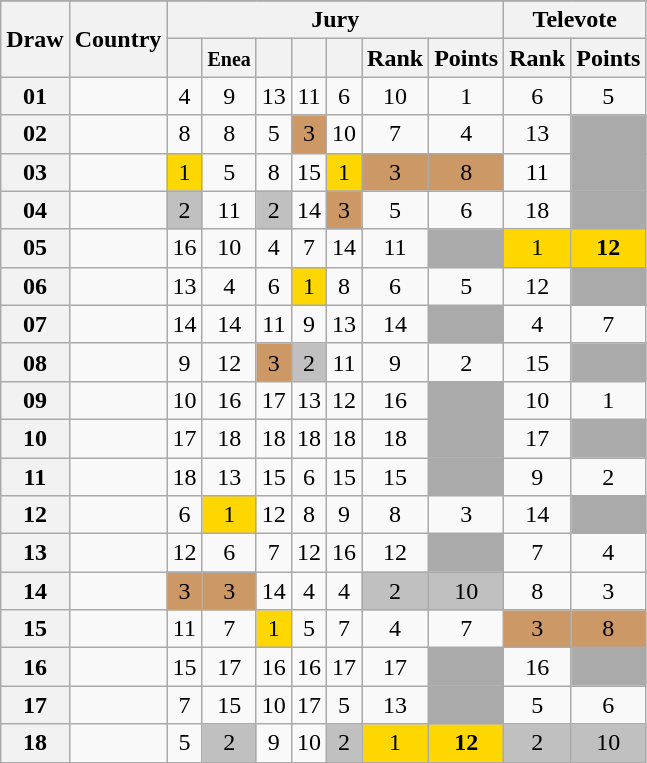<table class="sortable wikitable collapsible plainrowheaders" style="text-align:center;">
<tr>
</tr>
<tr>
<th scope="col" rowspan="2">Draw</th>
<th scope="col" rowspan="2">Country</th>
<th scope="col" colspan="7">Jury</th>
<th scope="col" colspan="2">Televote</th>
</tr>
<tr>
<th scope="col"><small></small></th>
<th scope="col"><small>Enea</small></th>
<th scope="col"><small></small></th>
<th scope="col"><small></small></th>
<th scope="col"><small></small></th>
<th scope="col">Rank</th>
<th scope="col">Points</th>
<th scope="col">Rank</th>
<th scope="col">Points</th>
</tr>
<tr>
<th scope="row" style="text-align:center;">01</th>
<td style="text-align:left;"></td>
<td>4</td>
<td>9</td>
<td>13</td>
<td>11</td>
<td>6</td>
<td>10</td>
<td>1</td>
<td>6</td>
<td>5</td>
</tr>
<tr>
<th scope="row" style="text-align:center;">02</th>
<td style="text-align:left;"></td>
<td>8</td>
<td>8</td>
<td>5</td>
<td style="background:#CC9966;">3</td>
<td>10</td>
<td>7</td>
<td>4</td>
<td>13</td>
<td style="background:#AAAAAA;"></td>
</tr>
<tr>
<th scope="row" style="text-align:center;">03</th>
<td style="text-align:left;"></td>
<td style="background:gold;">1</td>
<td>5</td>
<td>8</td>
<td>15</td>
<td style="background:gold;">1</td>
<td style="background:#CC9966;">3</td>
<td style="background:#CC9966;">8</td>
<td>11</td>
<td style="background:#AAAAAA;"></td>
</tr>
<tr>
<th scope="row" style="text-align:center;">04</th>
<td style="text-align:left;"></td>
<td style="background:silver;">2</td>
<td>11</td>
<td style="background:silver;">2</td>
<td>14</td>
<td style="background:#CC9966;">3</td>
<td>5</td>
<td>6</td>
<td>18</td>
<td style="background:#AAAAAA;"></td>
</tr>
<tr>
<th scope="row" style="text-align:center;">05</th>
<td style="text-align:left;"></td>
<td>16</td>
<td>10</td>
<td>4</td>
<td>7</td>
<td>14</td>
<td>11</td>
<td style="background:#AAAAAA;"></td>
<td style="background:gold;">1</td>
<td style="background:gold;"><strong>12</strong></td>
</tr>
<tr>
<th scope="row" style="text-align:center;">06</th>
<td style="text-align:left;"></td>
<td>13</td>
<td>4</td>
<td>6</td>
<td style="background:gold;">1</td>
<td>8</td>
<td>6</td>
<td>5</td>
<td>12</td>
<td style="background:#AAAAAA;"></td>
</tr>
<tr>
<th scope="row" style="text-align:center;">07</th>
<td style="text-align:left;"></td>
<td>14</td>
<td>14</td>
<td>11</td>
<td>9</td>
<td>13</td>
<td>14</td>
<td style="background:#AAAAAA;"></td>
<td>4</td>
<td>7</td>
</tr>
<tr>
<th scope="row" style="text-align:center;">08</th>
<td style="text-align:left;"></td>
<td>9</td>
<td>12</td>
<td style="background:#CC9966;">3</td>
<td style="background:silver;">2</td>
<td>11</td>
<td>9</td>
<td>2</td>
<td>15</td>
<td style="background:#AAAAAA;"></td>
</tr>
<tr>
<th scope="row" style="text-align:center;">09</th>
<td style="text-align:left;"></td>
<td>10</td>
<td>16</td>
<td>17</td>
<td>13</td>
<td>12</td>
<td>16</td>
<td style="background:#AAAAAA;"></td>
<td>10</td>
<td>1</td>
</tr>
<tr>
<th scope="row" style="text-align:center;">10</th>
<td style="text-align:left;"></td>
<td>17</td>
<td>18</td>
<td>18</td>
<td>18</td>
<td>18</td>
<td>18</td>
<td style="background:#AAAAAA;"></td>
<td>17</td>
<td style="background:#AAAAAA;"></td>
</tr>
<tr>
<th scope="row" style="text-align:center;">11</th>
<td style="text-align:left;"></td>
<td>18</td>
<td>13</td>
<td>15</td>
<td>6</td>
<td>15</td>
<td>15</td>
<td style="background:#AAAAAA;"></td>
<td>9</td>
<td>2</td>
</tr>
<tr>
<th scope="row" style="text-align:center;">12</th>
<td style="text-align:left;"></td>
<td>6</td>
<td style="background:gold;">1</td>
<td>12</td>
<td>8</td>
<td>9</td>
<td>8</td>
<td>3</td>
<td>14</td>
<td style="background:#AAAAAA;"></td>
</tr>
<tr>
<th scope="row" style="text-align:center;">13</th>
<td style="text-align:left;"></td>
<td>12</td>
<td>6</td>
<td>7</td>
<td>12</td>
<td>16</td>
<td>12</td>
<td style="background:#AAAAAA;"></td>
<td>7</td>
<td>4</td>
</tr>
<tr>
<th scope="row" style="text-align:center;">14</th>
<td style="text-align:left;"></td>
<td style="background:#CC9966;">3</td>
<td style="background:#CC9966;">3</td>
<td>14</td>
<td>4</td>
<td>4</td>
<td style="background:silver;">2</td>
<td style="background:silver;">10</td>
<td>8</td>
<td>3</td>
</tr>
<tr>
<th scope="row" style="text-align:center;">15</th>
<td style="text-align:left;"></td>
<td>11</td>
<td>7</td>
<td style="background:gold;">1</td>
<td>5</td>
<td>7</td>
<td>4</td>
<td>7</td>
<td style="background:#CC9966;">3</td>
<td style="background:#CC9966;">8</td>
</tr>
<tr>
<th scope="row" style="text-align:center;">16</th>
<td style="text-align:left;"></td>
<td>15</td>
<td>17</td>
<td>16</td>
<td>16</td>
<td>17</td>
<td>17</td>
<td style="background:#AAAAAA;"></td>
<td>16</td>
<td style="background:#AAAAAA;"></td>
</tr>
<tr>
<th scope="row" style="text-align:center;">17</th>
<td style="text-align:left;"></td>
<td>7</td>
<td>15</td>
<td>10</td>
<td>17</td>
<td>5</td>
<td>13</td>
<td style="background:#AAAAAA;"></td>
<td>5</td>
<td>6</td>
</tr>
<tr>
<th scope="row" style="text-align:center;">18</th>
<td style="text-align:left;"></td>
<td>5</td>
<td style="background:silver;">2</td>
<td>9</td>
<td>10</td>
<td style="background:silver;">2</td>
<td style="background:gold;">1</td>
<td style="background:gold;"><strong>12</strong></td>
<td style="background:silver;">2</td>
<td style="background:silver;">10</td>
</tr>
</table>
